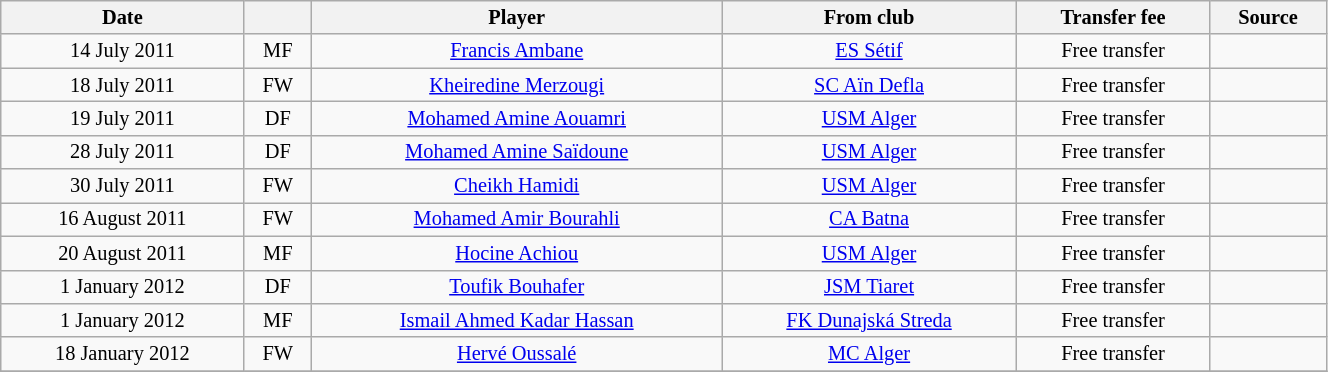<table class="wikitable sortable" style="width:70%; text-align:center; font-size:85%; text-align:centre;">
<tr>
<th>Date</th>
<th></th>
<th>Player</th>
<th>From club</th>
<th>Transfer fee</th>
<th>Source</th>
</tr>
<tr>
<td>14 July 2011</td>
<td>MF</td>
<td> <a href='#'>Francis Ambane</a></td>
<td><a href='#'>ES Sétif</a></td>
<td>Free transfer</td>
<td></td>
</tr>
<tr>
<td>18 July 2011</td>
<td>FW</td>
<td> <a href='#'>Kheiredine Merzougi</a></td>
<td><a href='#'>SC Aïn Defla</a></td>
<td>Free transfer</td>
<td></td>
</tr>
<tr>
<td>19 July 2011</td>
<td>DF</td>
<td> <a href='#'>Mohamed Amine Aouamri</a></td>
<td><a href='#'>USM Alger</a></td>
<td>Free transfer</td>
<td></td>
</tr>
<tr>
<td>28 July 2011</td>
<td>DF</td>
<td> <a href='#'>Mohamed Amine Saïdoune</a></td>
<td><a href='#'>USM Alger</a></td>
<td>Free transfer</td>
<td></td>
</tr>
<tr>
<td>30 July 2011</td>
<td>FW</td>
<td> <a href='#'>Cheikh Hamidi</a></td>
<td><a href='#'>USM Alger</a></td>
<td>Free transfer</td>
<td></td>
</tr>
<tr>
<td>16 August 2011</td>
<td>FW</td>
<td> <a href='#'>Mohamed Amir Bourahli</a></td>
<td><a href='#'>CA Batna</a></td>
<td>Free transfer</td>
<td></td>
</tr>
<tr>
<td>20 August 2011</td>
<td>MF</td>
<td> <a href='#'>Hocine Achiou</a></td>
<td><a href='#'>USM Alger</a></td>
<td>Free transfer</td>
<td></td>
</tr>
<tr>
<td>1 January 2012</td>
<td>DF</td>
<td> <a href='#'>Toufik Bouhafer</a></td>
<td><a href='#'>JSM Tiaret</a></td>
<td>Free transfer</td>
<td></td>
</tr>
<tr>
<td>1 January 2012</td>
<td>MF</td>
<td> <a href='#'>Ismail Ahmed Kadar Hassan</a></td>
<td> <a href='#'>FK Dunajská Streda</a></td>
<td>Free transfer</td>
<td></td>
</tr>
<tr>
<td>18 January 2012</td>
<td>FW</td>
<td> <a href='#'>Hervé Oussalé</a></td>
<td><a href='#'>MC Alger</a></td>
<td>Free transfer</td>
<td></td>
</tr>
<tr>
</tr>
</table>
